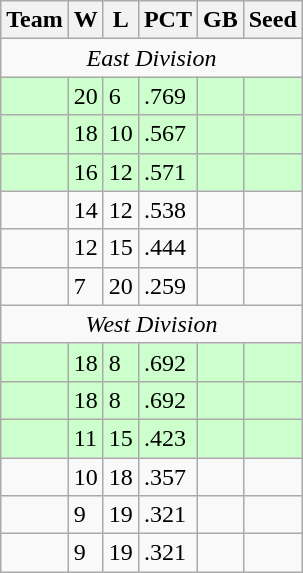<table class=wikitable>
<tr>
<th>Team</th>
<th>W</th>
<th>L</th>
<th>PCT</th>
<th>GB</th>
<th>Seed</th>
</tr>
<tr>
<td colspan=6 align=center><em>East Division</em></td>
</tr>
<tr bgcolor=#ccffcc>
<td></td>
<td>20</td>
<td>6</td>
<td>.769</td>
<td></td>
<td></td>
</tr>
<tr bgcolor=#ccffcc>
<td></td>
<td>18</td>
<td>10</td>
<td>.567</td>
<td></td>
<td></td>
</tr>
<tr bgcolor=#ccffcc>
<td></td>
<td>16</td>
<td>12</td>
<td>.571</td>
<td></td>
<td></td>
</tr>
<tr>
<td></td>
<td>14</td>
<td>12</td>
<td>.538</td>
<td></td>
<td></td>
</tr>
<tr>
<td></td>
<td>12</td>
<td>15</td>
<td>.444</td>
<td></td>
<td></td>
</tr>
<tr>
<td></td>
<td>7</td>
<td>20</td>
<td>.259</td>
<td></td>
<td></td>
</tr>
<tr>
<td colspan=6 align=center><em>West Division</em></td>
</tr>
<tr bgcolor=#ccffcc>
<td></td>
<td>18</td>
<td>8</td>
<td>.692</td>
<td></td>
<td></td>
</tr>
<tr bgcolor=#ccffcc>
<td></td>
<td>18</td>
<td>8</td>
<td>.692</td>
<td></td>
<td></td>
</tr>
<tr bgcolor=#ccffcc>
<td></td>
<td>11</td>
<td>15</td>
<td>.423</td>
<td></td>
<td></td>
</tr>
<tr>
<td></td>
<td>10</td>
<td>18</td>
<td>.357</td>
<td></td>
<td></td>
</tr>
<tr>
<td></td>
<td>9</td>
<td>19</td>
<td>.321</td>
<td></td>
<td></td>
</tr>
<tr>
<td></td>
<td>9</td>
<td>19</td>
<td>.321</td>
<td></td>
<td></td>
</tr>
</table>
